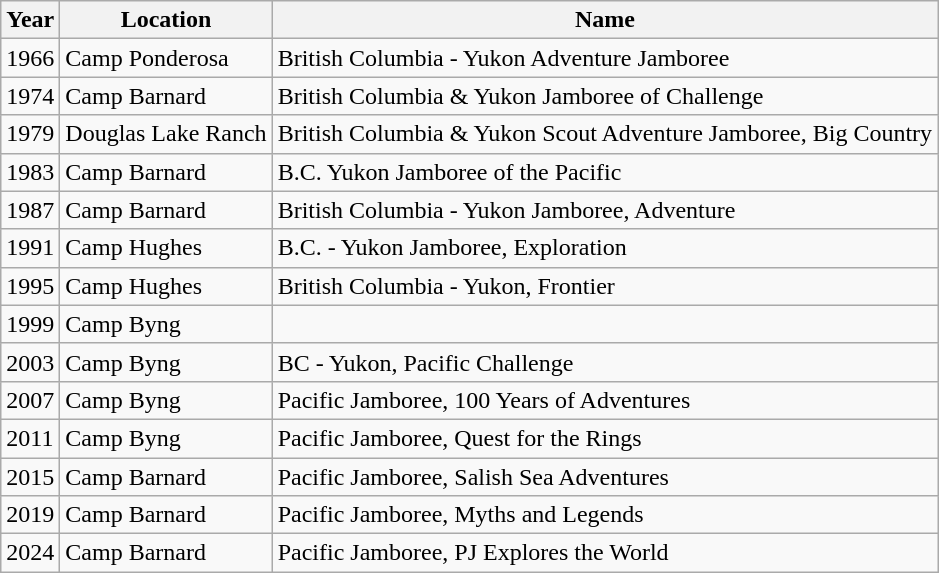<table class="wikitable sortable">
<tr>
<th>Year</th>
<th>Location</th>
<th>Name</th>
</tr>
<tr>
<td>1966</td>
<td>Camp Ponderosa</td>
<td>British Columbia - Yukon Adventure Jamboree</td>
</tr>
<tr>
<td>1974</td>
<td>Camp Barnard</td>
<td>British Columbia & Yukon Jamboree of Challenge</td>
</tr>
<tr>
<td>1979</td>
<td>Douglas Lake Ranch</td>
<td>British Columbia & Yukon Scout Adventure Jamboree, Big Country</td>
</tr>
<tr>
<td>1983</td>
<td>Camp Barnard</td>
<td>B.C. Yukon Jamboree of the Pacific</td>
</tr>
<tr>
<td>1987</td>
<td>Camp Barnard</td>
<td>British Columbia - Yukon Jamboree, Adventure</td>
</tr>
<tr>
<td>1991</td>
<td>Camp Hughes</td>
<td>B.C. - Yukon Jamboree, Exploration</td>
</tr>
<tr>
<td>1995</td>
<td>Camp Hughes</td>
<td>British Columbia - Yukon, Frontier</td>
</tr>
<tr>
<td>1999</td>
<td>Camp Byng</td>
<td></td>
</tr>
<tr>
<td>2003</td>
<td>Camp Byng</td>
<td>BC - Yukon, Pacific Challenge</td>
</tr>
<tr>
<td>2007</td>
<td>Camp Byng</td>
<td>Pacific Jamboree, 100 Years of Adventures</td>
</tr>
<tr>
<td>2011</td>
<td>Camp Byng</td>
<td>Pacific Jamboree, Quest for the Rings</td>
</tr>
<tr>
<td>2015</td>
<td>Camp Barnard</td>
<td>Pacific Jamboree, Salish Sea Adventures</td>
</tr>
<tr>
<td>2019</td>
<td>Camp Barnard</td>
<td>Pacific Jamboree, Myths and Legends</td>
</tr>
<tr>
<td>2024</td>
<td>Camp Barnard</td>
<td>Pacific Jamboree, PJ Explores the World</td>
</tr>
</table>
